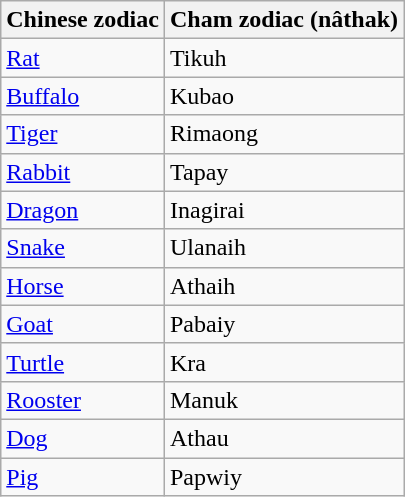<table class="wikitable">
<tr>
<th>Chinese zodiac</th>
<th>Cham zodiac (nâthak)</th>
</tr>
<tr>
<td><a href='#'>Rat</a></td>
<td>Tikuh</td>
</tr>
<tr>
<td><a href='#'>Buffalo</a></td>
<td>Kubao</td>
</tr>
<tr>
<td><a href='#'>Tiger</a></td>
<td>Rimaong</td>
</tr>
<tr>
<td><a href='#'>Rabbit</a></td>
<td>Tapay</td>
</tr>
<tr>
<td><a href='#'>Dragon</a></td>
<td>Inagirai</td>
</tr>
<tr>
<td><a href='#'>Snake</a></td>
<td>Ulanaih</td>
</tr>
<tr>
<td><a href='#'>Horse</a></td>
<td>Athaih</td>
</tr>
<tr>
<td><a href='#'>Goat</a></td>
<td>Pabaiy</td>
</tr>
<tr>
<td><a href='#'>Turtle</a></td>
<td>Kra</td>
</tr>
<tr>
<td><a href='#'>Rooster</a></td>
<td>Manuk</td>
</tr>
<tr>
<td><a href='#'>Dog</a></td>
<td>Athau</td>
</tr>
<tr>
<td><a href='#'>Pig</a></td>
<td>Papwiy</td>
</tr>
</table>
